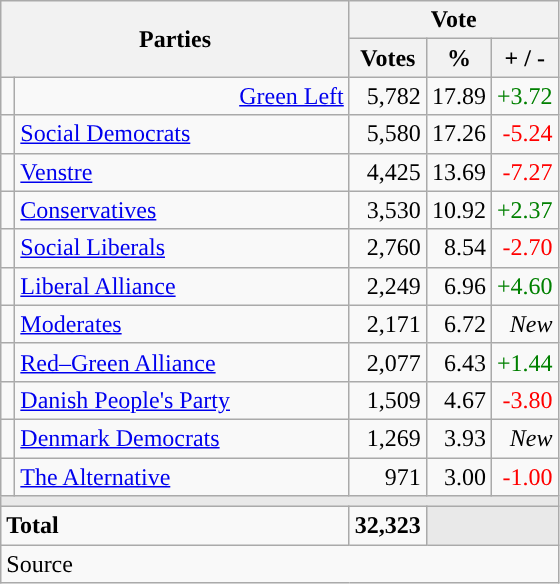<table class="wikitable" style="text-align:right;">
<tr>
<th style="text-align:centre;" rowspan="2" colspan="2" width="225">Parties</th>
<th colspan="3">Vote</th>
</tr>
<tr>
<th width="15">Votes</th>
<th width="15">%</th>
<th width="15">+ / -</th>
</tr>
<tr>
<td width=2 bgcolor=></td>
<td><a href='#'>Green Left</a></td>
<td>5,782</td>
<td>17.89</td>
<td style=color:green;>+3.72</td>
</tr>
<tr>
<td width=2 bgcolor=></td>
<td align=left><a href='#'>Social Democrats</a></td>
<td>5,580</td>
<td>17.26</td>
<td style=color:red;>-5.24</td>
</tr>
<tr>
<td width=2 bgcolor=></td>
<td align=left><a href='#'>Venstre</a></td>
<td>4,425</td>
<td>13.69</td>
<td style=color:red;>-7.27</td>
</tr>
<tr>
<td width=2 bgcolor=></td>
<td align=left><a href='#'>Conservatives</a></td>
<td>3,530</td>
<td>10.92</td>
<td style=color:green;>+2.37</td>
</tr>
<tr>
<td width=2 bgcolor=></td>
<td align=left><a href='#'>Social Liberals</a></td>
<td>2,760</td>
<td>8.54</td>
<td style=color:red;>-2.70</td>
</tr>
<tr>
<td width=2 bgcolor=></td>
<td align=left><a href='#'>Liberal Alliance</a></td>
<td>2,249</td>
<td>6.96</td>
<td style=color:green;>+4.60</td>
</tr>
<tr>
<td width=2 bgcolor=></td>
<td align=left><a href='#'>Moderates</a></td>
<td>2,171</td>
<td>6.72</td>
<td><em>New</em></td>
</tr>
<tr>
<td width=2 bgcolor=></td>
<td align=left><a href='#'>Red–Green Alliance</a></td>
<td>2,077</td>
<td>6.43</td>
<td style=color:green;>+1.44</td>
</tr>
<tr>
<td width=2 bgcolor=></td>
<td align=left><a href='#'>Danish People's Party</a></td>
<td>1,509</td>
<td>4.67</td>
<td style=color:red;>-3.80</td>
</tr>
<tr>
<td width=2 bgcolor=></td>
<td align=left><a href='#'>Denmark Democrats</a></td>
<td>1,269</td>
<td>3.93</td>
<td><em>New</em></td>
</tr>
<tr>
<td width=2 bgcolor=></td>
<td align=left><a href='#'>The Alternative</a></td>
<td>971</td>
<td>3.00</td>
<td style=color:red;>-1.00</td>
</tr>
<tr>
<td colspan="7" bgcolor="#E9E9E9"></td>
</tr>
<tr>
<td align="left" colspan="2"><strong>Total</strong></td>
<td><strong>32,323</strong></td>
<td bgcolor=#E9E9E9 colspan=2></td>
</tr>
<tr>
<td align="left" colspan="6">Source</td>
</tr>
</table>
